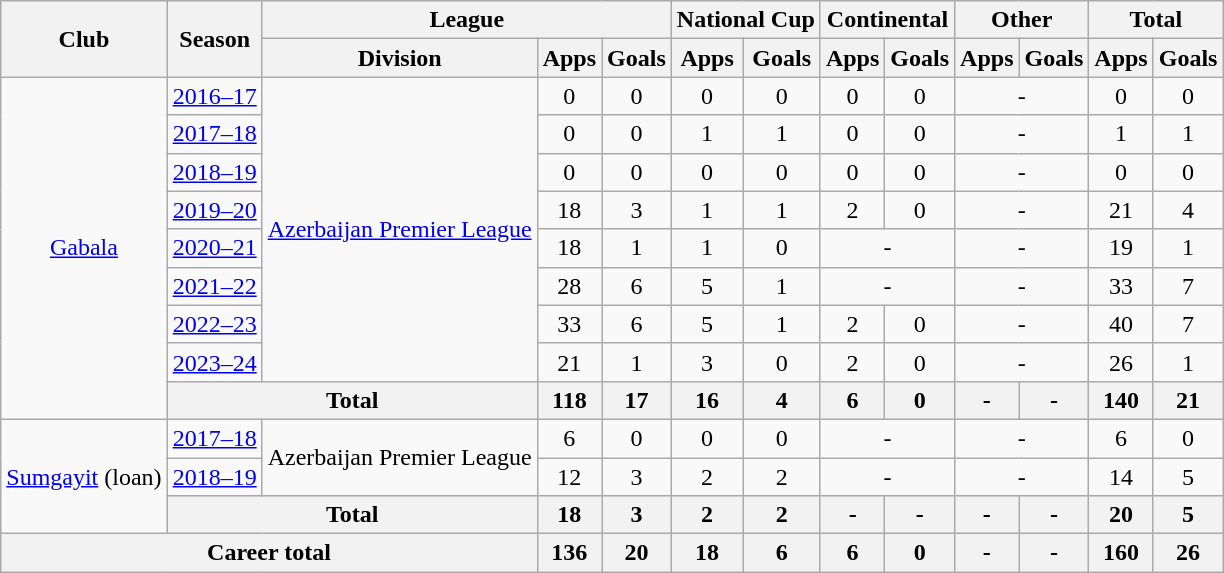<table class="wikitable" style="text-align:center">
<tr>
<th rowspan="2">Club</th>
<th rowspan="2">Season</th>
<th colspan="3">League</th>
<th colspan="2">National Cup</th>
<th colspan="2">Continental</th>
<th colspan="2">Other</th>
<th colspan="2">Total</th>
</tr>
<tr>
<th>Division</th>
<th>Apps</th>
<th>Goals</th>
<th>Apps</th>
<th>Goals</th>
<th>Apps</th>
<th>Goals</th>
<th>Apps</th>
<th>Goals</th>
<th>Apps</th>
<th>Goals</th>
</tr>
<tr>
<td rowspan="9"><a href='#'>Gabala</a></td>
<td><a href='#'>2016–17</a></td>
<td rowspan="8"><a href='#'>Azerbaijan Premier League</a></td>
<td>0</td>
<td>0</td>
<td>0</td>
<td>0</td>
<td>0</td>
<td>0</td>
<td colspan="2">-</td>
<td>0</td>
<td>0</td>
</tr>
<tr>
<td><a href='#'>2017–18</a></td>
<td>0</td>
<td>0</td>
<td>1</td>
<td>1</td>
<td>0</td>
<td>0</td>
<td colspan="2">-</td>
<td>1</td>
<td>1</td>
</tr>
<tr>
<td><a href='#'>2018–19</a></td>
<td>0</td>
<td>0</td>
<td>0</td>
<td>0</td>
<td>0</td>
<td>0</td>
<td colspan="2">-</td>
<td>0</td>
<td>0</td>
</tr>
<tr>
<td><a href='#'>2019–20</a></td>
<td>18</td>
<td>3</td>
<td>1</td>
<td>1</td>
<td>2</td>
<td>0</td>
<td colspan="2">-</td>
<td>21</td>
<td>4</td>
</tr>
<tr>
<td><a href='#'>2020–21</a></td>
<td>18</td>
<td>1</td>
<td>1</td>
<td>0</td>
<td colspan="2">-</td>
<td colspan="2">-</td>
<td>19</td>
<td>1</td>
</tr>
<tr>
<td><a href='#'>2021–22</a></td>
<td>28</td>
<td>6</td>
<td>5</td>
<td>1</td>
<td colspan="2">-</td>
<td colspan="2">-</td>
<td>33</td>
<td>7</td>
</tr>
<tr>
<td><a href='#'>2022–23</a></td>
<td>33</td>
<td>6</td>
<td>5</td>
<td>1</td>
<td>2</td>
<td>0</td>
<td colspan="2">-</td>
<td>40</td>
<td>7</td>
</tr>
<tr>
<td><a href='#'>2023–24</a></td>
<td>21</td>
<td>1</td>
<td>3</td>
<td>0</td>
<td>2</td>
<td>0</td>
<td colspan="2">-</td>
<td>26</td>
<td>1</td>
</tr>
<tr>
<th colspan="2">Total</th>
<th>118</th>
<th>17</th>
<th>16</th>
<th>4</th>
<th>6</th>
<th>0</th>
<th>-</th>
<th>-</th>
<th>140</th>
<th>21</th>
</tr>
<tr>
<td rowspan="3"><a href='#'>Sumgayit</a> (loan)</td>
<td><a href='#'>2017–18</a></td>
<td rowspan="2">Azerbaijan Premier League</td>
<td>6</td>
<td>0</td>
<td>0</td>
<td>0</td>
<td colspan="2">-</td>
<td colspan="2">-</td>
<td>6</td>
<td>0</td>
</tr>
<tr>
<td><a href='#'>2018–19</a></td>
<td>12</td>
<td>3</td>
<td>2</td>
<td>2</td>
<td colspan="2">-</td>
<td colspan="2">-</td>
<td>14</td>
<td>5</td>
</tr>
<tr>
<th colspan="2">Total</th>
<th>18</th>
<th>3</th>
<th>2</th>
<th>2</th>
<th>-</th>
<th>-</th>
<th>-</th>
<th>-</th>
<th>20</th>
<th>5</th>
</tr>
<tr>
<th colspan="3">Career total</th>
<th>136</th>
<th>20</th>
<th>18</th>
<th>6</th>
<th>6</th>
<th>0</th>
<th>-</th>
<th>-</th>
<th>160</th>
<th>26</th>
</tr>
</table>
